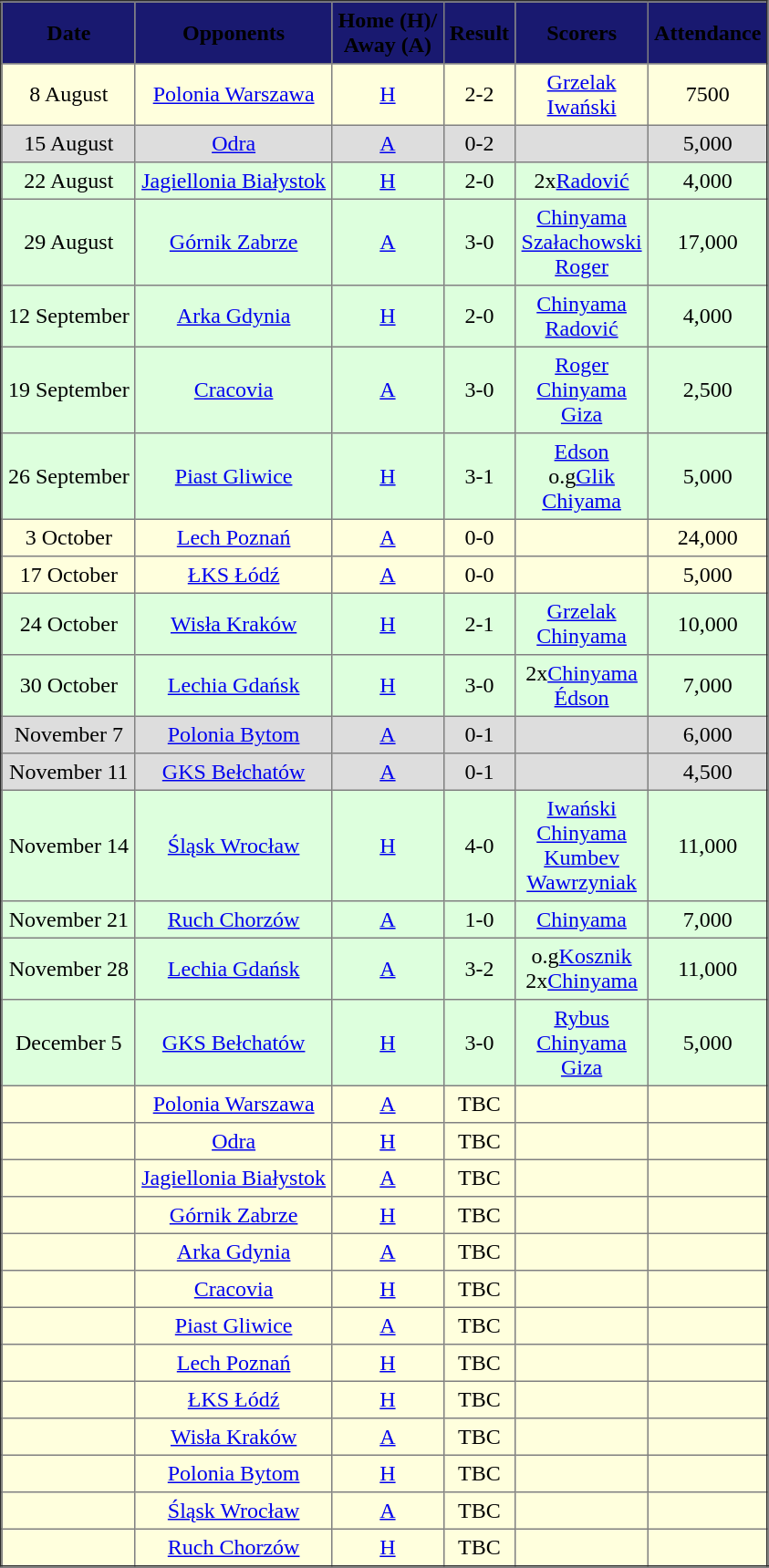<table border="2" cellpadding="4" style="border-collapse:collapse; text-align:center;">
<tr style="background:#191970;">
<th><strong><span>Date</span></strong></th>
<th><strong><span>Opponents</span></strong></th>
<th><strong><span>Home (H)/<br> Away (A)</span></strong></th>
<th><strong><span>Result</span></strong></th>
<th><strong><span>Scorers</span></strong></th>
<th><strong><span>Attendance</span></strong></th>
</tr>
<tr bgcolor="#ffffdd">
<td>8 August</td>
<td><a href='#'>Polonia Warszawa</a></td>
<td><a href='#'>H</a></td>
<td>2-2</td>
<td><a href='#'>Grzelak</a> <br> <a href='#'>Iwański</a></td>
<td>7500</td>
</tr>
<tr bgcolor="#dddddd">
<td>15 August</td>
<td><a href='#'>Odra</a></td>
<td><a href='#'>A</a></td>
<td>0-2</td>
<td></td>
<td>5,000</td>
</tr>
<tr bgcolor="#ddffdd">
<td>22 August</td>
<td><a href='#'>Jagiellonia Białystok</a></td>
<td><a href='#'>H</a></td>
<td>2-0</td>
<td>2x<a href='#'>Radović</a></td>
<td>4,000</td>
</tr>
<tr bgcolor="#ddffdd">
<td>29 August</td>
<td><a href='#'>Górnik Zabrze</a></td>
<td><a href='#'>A</a></td>
<td>3-0</td>
<td><a href='#'>Chinyama</a> <br> <a href='#'>Szałachowski</a> <br> <a href='#'>Roger</a></td>
<td>17,000</td>
</tr>
<tr bgcolor="#ddffdd">
<td>12 September</td>
<td><a href='#'>Arka Gdynia</a></td>
<td><a href='#'>H</a></td>
<td>2-0</td>
<td><a href='#'>Chinyama</a> <br> <a href='#'>Radović</a></td>
<td>4,000</td>
</tr>
<tr bgcolor="#ddffdd">
<td>19 September</td>
<td><a href='#'>Cracovia</a></td>
<td><a href='#'>A</a></td>
<td>3-0</td>
<td><a href='#'>Roger</a> <br> <a href='#'>Chinyama</a> <br> <a href='#'>Giza</a></td>
<td>2,500</td>
</tr>
<tr bgcolor="#ddffdd">
<td>26 September</td>
<td><a href='#'>Piast Gliwice</a></td>
<td><a href='#'>H</a></td>
<td>3-1</td>
<td><a href='#'>Edson</a> <br> o.g<a href='#'>Glik</a> <br> <a href='#'>Chiyama</a></td>
<td>5,000</td>
</tr>
<tr bgcolor="#ffffdd">
<td>3 October</td>
<td><a href='#'>Lech Poznań</a></td>
<td><a href='#'>A</a></td>
<td>0-0</td>
<td></td>
<td>24,000</td>
</tr>
<tr bgcolor="#ffffdd">
<td>17 October</td>
<td><a href='#'>ŁKS Łódź</a></td>
<td><a href='#'>A</a></td>
<td>0-0</td>
<td></td>
<td>5,000</td>
</tr>
<tr bgcolor="#ddffdd">
<td>24 October</td>
<td><a href='#'>Wisła Kraków</a></td>
<td><a href='#'>H</a></td>
<td>2-1</td>
<td><a href='#'>Grzelak</a> <br> <a href='#'>Chinyama</a></td>
<td>10,000</td>
</tr>
<tr bgcolor="#ddffdd">
<td>30 October</td>
<td><a href='#'>Lechia Gdańsk</a></td>
<td><a href='#'>H</a></td>
<td>3-0</td>
<td>2x<a href='#'>Chinyama</a> <br> <a href='#'>Édson</a></td>
<td>7,000</td>
</tr>
<tr bgcolor="#dddddd">
<td>November 7</td>
<td><a href='#'>Polonia Bytom</a></td>
<td><a href='#'>A</a></td>
<td>0-1</td>
<td></td>
<td>6,000</td>
</tr>
<tr bgcolor="#dddddd">
<td>November 11</td>
<td><a href='#'>GKS Bełchatów</a></td>
<td><a href='#'>A</a></td>
<td>0-1</td>
<td></td>
<td>4,500</td>
</tr>
<tr bgcolor="#ddffdd">
<td>November 14</td>
<td><a href='#'>Śląsk Wrocław</a></td>
<td><a href='#'>H</a></td>
<td>4-0</td>
<td><a href='#'>Iwański</a> <br> <a href='#'>Chinyama</a> <br> <a href='#'>Kumbev</a> <br> <a href='#'>Wawrzyniak</a></td>
<td>11,000</td>
</tr>
<tr bgcolor="#ddffdd">
<td>November 21</td>
<td><a href='#'>Ruch Chorzów</a></td>
<td><a href='#'>A</a></td>
<td>1-0</td>
<td><a href='#'>Chinyama</a></td>
<td>7,000</td>
</tr>
<tr bgcolor="#ddffdd">
<td>November 28</td>
<td><a href='#'>Lechia Gdańsk</a></td>
<td><a href='#'>A</a></td>
<td>3-2</td>
<td>o.g<a href='#'>Kosznik</a> <br> 2x<a href='#'>Chinyama</a></td>
<td>11,000</td>
</tr>
<tr bgcolor="#ddffdd">
<td>December 5</td>
<td><a href='#'>GKS Bełchatów</a></td>
<td><a href='#'>H</a></td>
<td>3-0</td>
<td><a href='#'>Rybus</a> <br> <a href='#'>Chinyama</a> <br> <a href='#'>Giza</a></td>
<td>5,000</td>
</tr>
<tr bgcolor="#ffffdd">
<td></td>
<td><a href='#'>Polonia Warszawa</a></td>
<td><a href='#'>A</a></td>
<td>TBC</td>
<td></td>
<td></td>
</tr>
<tr bgcolor="#ffffdd">
<td></td>
<td><a href='#'>Odra</a></td>
<td><a href='#'>H</a></td>
<td>TBC</td>
<td></td>
<td></td>
</tr>
<tr bgcolor="#ffffdd">
<td></td>
<td><a href='#'>Jagiellonia Białystok</a></td>
<td><a href='#'>A</a></td>
<td>TBC</td>
<td></td>
<td></td>
</tr>
<tr bgcolor="#ffffdd">
<td></td>
<td><a href='#'>Górnik Zabrze</a></td>
<td><a href='#'>H</a></td>
<td>TBC</td>
<td></td>
<td></td>
</tr>
<tr bgcolor="#ffffdd">
<td></td>
<td><a href='#'>Arka Gdynia</a></td>
<td><a href='#'>A</a></td>
<td>TBC</td>
<td></td>
<td></td>
</tr>
<tr bgcolor="#ffffdd">
<td></td>
<td><a href='#'>Cracovia</a></td>
<td><a href='#'>H</a></td>
<td>TBC</td>
<td></td>
<td></td>
</tr>
<tr bgcolor="#ffffdd">
<td></td>
<td><a href='#'>Piast Gliwice</a></td>
<td><a href='#'>A</a></td>
<td>TBC</td>
<td></td>
<td></td>
</tr>
<tr bgcolor="#ffffdd">
<td></td>
<td><a href='#'>Lech Poznań</a></td>
<td><a href='#'>H</a></td>
<td>TBC</td>
<td></td>
<td></td>
</tr>
<tr bgcolor="#ffffdd">
<td></td>
<td><a href='#'>ŁKS Łódź</a></td>
<td><a href='#'>H</a></td>
<td>TBC</td>
<td></td>
<td></td>
</tr>
<tr bgcolor="#ffffdd">
<td></td>
<td><a href='#'>Wisła Kraków</a></td>
<td><a href='#'>A</a></td>
<td>TBC</td>
<td></td>
<td></td>
</tr>
<tr bgcolor="#ffffdd">
<td></td>
<td><a href='#'>Polonia Bytom</a></td>
<td><a href='#'>H</a></td>
<td>TBC</td>
<td></td>
<td></td>
</tr>
<tr bgcolor="#ffffdd">
<td></td>
<td><a href='#'>Śląsk Wrocław</a></td>
<td><a href='#'>A</a></td>
<td>TBC</td>
<td></td>
<td></td>
</tr>
<tr bgcolor="#ffffdd">
<td></td>
<td><a href='#'>Ruch Chorzów</a></td>
<td><a href='#'>H</a></td>
<td>TBC</td>
<td></td>
<td></td>
</tr>
</table>
